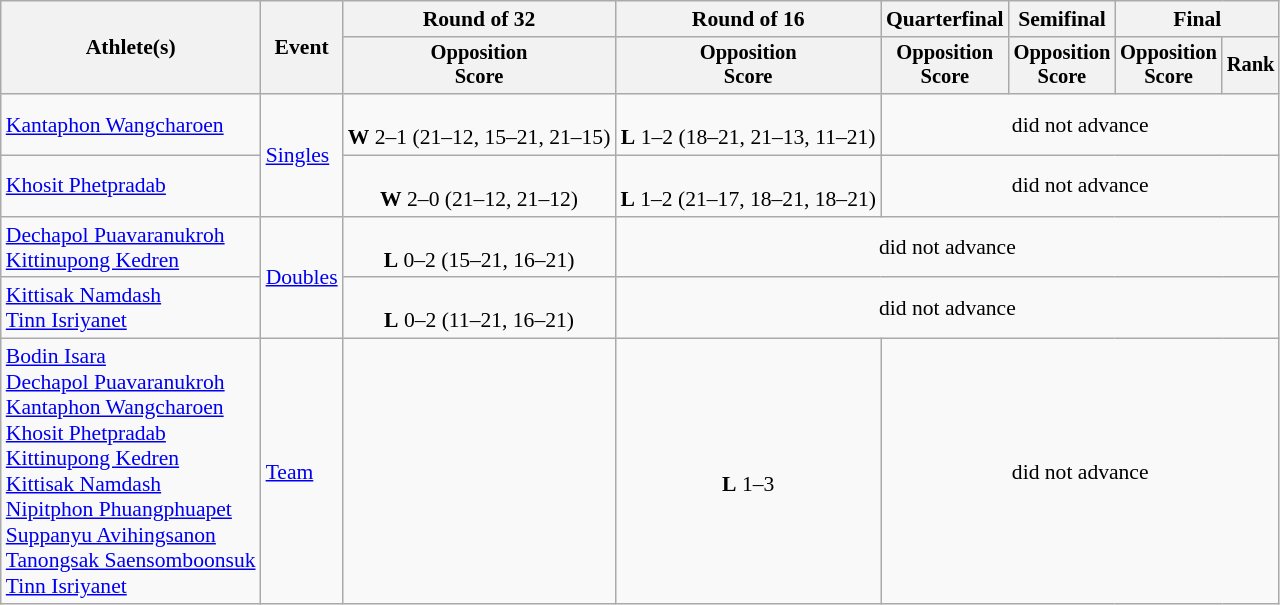<table class="wikitable" style="font-size:90%">
<tr>
<th rowspan=2>Athlete(s)</th>
<th rowspan=2>Event</th>
<th>Round of 32</th>
<th>Round of 16</th>
<th>Quarterfinal</th>
<th>Semifinal</th>
<th colspan=2>Final</th>
</tr>
<tr style="font-size:95%">
<th>Opposition<br>Score</th>
<th>Opposition<br>Score</th>
<th>Opposition<br>Score</th>
<th>Opposition<br>Score</th>
<th>Opposition<br>Score</th>
<th>Rank</th>
</tr>
<tr align=center>
<td align=left><a href='#'>Kantaphon Wangcharoen</a></td>
<td align=left rowspan="2"><a href='#'>Singles</a></td>
<td> <br> <strong>W</strong> 2–1 (21–12, 15–21, 21–15)</td>
<td> <br> <strong>L</strong> 1–2 (18–21, 21–13, 11–21)</td>
<td colspan=4>did not advance</td>
</tr>
<tr align=center>
<td align=left><a href='#'>Khosit Phetpradab</a></td>
<td> <br> <strong>W</strong> 2–0 (21–12, 21–12)</td>
<td> <br> <strong>L</strong> 1–2 (21–17, 18–21, 18–21)</td>
<td colspan=4>did not advance</td>
</tr>
<tr align=center>
<td align=left><a href='#'>Dechapol Puavaranukroh</a><br><a href='#'>Kittinupong Kedren</a></td>
<td align=left rowspan="2"><a href='#'>Doubles</a></td>
<td> <br> <strong>L</strong> 0–2 (15–21, 16–21)</td>
<td colspan=5>did not advance</td>
</tr>
<tr align=center>
<td align=left><a href='#'>Kittisak Namdash</a><br><a href='#'>Tinn Isriyanet</a></td>
<td> <br> <strong>L</strong> 0–2 (11–21, 16–21)</td>
<td colspan=5>did not advance</td>
</tr>
<tr align=center>
<td align=left><a href='#'>Bodin Isara</a><br><a href='#'>Dechapol Puavaranukroh</a><br><a href='#'>Kantaphon Wangcharoen</a><br><a href='#'>Khosit Phetpradab</a><br><a href='#'>Kittinupong Kedren</a><br><a href='#'>Kittisak Namdash</a><br><a href='#'>Nipitphon Phuangphuapet</a><br><a href='#'>Suppanyu Avihingsanon</a><br><a href='#'>Tanongsak Saensomboonsuk</a><br><a href='#'>Tinn Isriyanet</a></td>
<td align=left><a href='#'>Team</a></td>
<td></td>
<td> <br><strong>L</strong> 1–3</td>
<td colspan=4>did not advance</td>
</tr>
</table>
